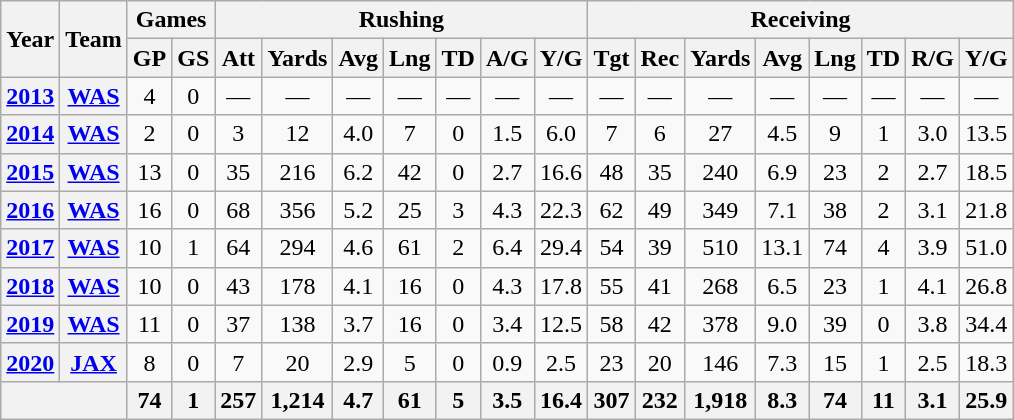<table class= "wikitable" style="text-align:center;">
<tr>
<th rowspan="2">Year</th>
<th rowspan="2">Team</th>
<th colspan="2">Games</th>
<th colspan="7">Rushing</th>
<th colspan="8">Receiving</th>
</tr>
<tr>
<th>GP</th>
<th>GS</th>
<th>Att</th>
<th>Yards</th>
<th>Avg</th>
<th>Lng</th>
<th>TD</th>
<th>A/G</th>
<th>Y/G</th>
<th>Tgt</th>
<th>Rec</th>
<th>Yards</th>
<th>Avg</th>
<th>Lng</th>
<th>TD</th>
<th>R/G</th>
<th>Y/G</th>
</tr>
<tr>
<th><a href='#'>2013</a></th>
<th><a href='#'>WAS</a></th>
<td>4</td>
<td>0</td>
<td>—</td>
<td>—</td>
<td>—</td>
<td>—</td>
<td>—</td>
<td>—</td>
<td>—</td>
<td>—</td>
<td>—</td>
<td>—</td>
<td>—</td>
<td>—</td>
<td>—</td>
<td>—</td>
<td>—</td>
</tr>
<tr>
<th><a href='#'>2014</a></th>
<th><a href='#'>WAS</a></th>
<td>2</td>
<td>0</td>
<td>3</td>
<td>12</td>
<td>4.0</td>
<td>7</td>
<td>0</td>
<td>1.5</td>
<td>6.0</td>
<td>7</td>
<td>6</td>
<td>27</td>
<td>4.5</td>
<td>9</td>
<td>1</td>
<td>3.0</td>
<td>13.5</td>
</tr>
<tr>
<th><a href='#'>2015</a></th>
<th><a href='#'>WAS</a></th>
<td>13</td>
<td>0</td>
<td>35</td>
<td>216</td>
<td>6.2</td>
<td>42</td>
<td>0</td>
<td>2.7</td>
<td>16.6</td>
<td>48</td>
<td>35</td>
<td>240</td>
<td>6.9</td>
<td>23</td>
<td>2</td>
<td>2.7</td>
<td>18.5</td>
</tr>
<tr>
<th><a href='#'>2016</a></th>
<th><a href='#'>WAS</a></th>
<td>16</td>
<td>0</td>
<td>68</td>
<td>356</td>
<td>5.2</td>
<td>25</td>
<td>3</td>
<td>4.3</td>
<td>22.3</td>
<td>62</td>
<td>49</td>
<td>349</td>
<td>7.1</td>
<td>38</td>
<td>2</td>
<td>3.1</td>
<td>21.8</td>
</tr>
<tr>
<th><a href='#'>2017</a></th>
<th><a href='#'>WAS</a></th>
<td>10</td>
<td>1</td>
<td>64</td>
<td>294</td>
<td>4.6</td>
<td>61</td>
<td>2</td>
<td>6.4</td>
<td>29.4</td>
<td>54</td>
<td>39</td>
<td>510</td>
<td>13.1</td>
<td>74</td>
<td>4</td>
<td>3.9</td>
<td>51.0</td>
</tr>
<tr>
<th><a href='#'>2018</a></th>
<th><a href='#'>WAS</a></th>
<td>10</td>
<td>0</td>
<td>43</td>
<td>178</td>
<td>4.1</td>
<td>16</td>
<td>0</td>
<td>4.3</td>
<td>17.8</td>
<td>55</td>
<td>41</td>
<td>268</td>
<td>6.5</td>
<td>23</td>
<td>1</td>
<td>4.1</td>
<td>26.8</td>
</tr>
<tr>
<th><a href='#'>2019</a></th>
<th><a href='#'>WAS</a></th>
<td>11</td>
<td>0</td>
<td>37</td>
<td>138</td>
<td>3.7</td>
<td>16</td>
<td>0</td>
<td>3.4</td>
<td>12.5</td>
<td>58</td>
<td>42</td>
<td>378</td>
<td>9.0</td>
<td>39</td>
<td>0</td>
<td>3.8</td>
<td>34.4</td>
</tr>
<tr>
<th><a href='#'>2020</a></th>
<th><a href='#'>JAX</a></th>
<td>8</td>
<td>0</td>
<td>7</td>
<td>20</td>
<td>2.9</td>
<td>5</td>
<td>0</td>
<td>0.9</td>
<td>2.5</td>
<td>23</td>
<td>20</td>
<td>146</td>
<td>7.3</td>
<td>15</td>
<td>1</td>
<td>2.5</td>
<td>18.3</td>
</tr>
<tr>
<th colspan="2"></th>
<th>74</th>
<th>1</th>
<th>257</th>
<th>1,214</th>
<th>4.7</th>
<th>61</th>
<th>5</th>
<th>3.5</th>
<th>16.4</th>
<th>307</th>
<th>232</th>
<th>1,918</th>
<th>8.3</th>
<th>74</th>
<th>11</th>
<th>3.1</th>
<th>25.9</th>
</tr>
</table>
